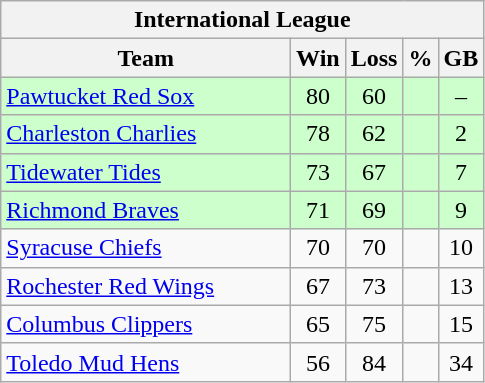<table class="wikitable">
<tr>
<th colspan="5">International League</th>
</tr>
<tr>
<th width="60%">Team</th>
<th>Win</th>
<th>Loss</th>
<th>%</th>
<th>GB</th>
</tr>
<tr align=center bgcolor=ccffcc>
<td align=left><a href='#'>Pawtucket Red Sox</a></td>
<td>80</td>
<td>60</td>
<td></td>
<td>–</td>
</tr>
<tr align=center bgcolor=ccffcc>
<td align=left><a href='#'>Charleston Charlies</a></td>
<td>78</td>
<td>62</td>
<td></td>
<td>2</td>
</tr>
<tr align=center bgcolor=ccffcc>
<td align=left><a href='#'>Tidewater Tides</a></td>
<td>73</td>
<td>67</td>
<td></td>
<td>7</td>
</tr>
<tr align=center bgcolor=ccffcc>
<td align=left><a href='#'>Richmond Braves</a></td>
<td>71</td>
<td>69</td>
<td></td>
<td>9</td>
</tr>
<tr align=center>
<td align=left><a href='#'>Syracuse Chiefs</a></td>
<td>70</td>
<td>70</td>
<td></td>
<td>10</td>
</tr>
<tr align=center>
<td align=left><a href='#'>Rochester Red Wings</a></td>
<td>67</td>
<td>73</td>
<td></td>
<td>13</td>
</tr>
<tr align=center>
<td align=left><a href='#'>Columbus Clippers</a></td>
<td>65</td>
<td>75</td>
<td></td>
<td>15</td>
</tr>
<tr align=center>
<td align=left><a href='#'>Toledo Mud Hens</a></td>
<td>56</td>
<td>84</td>
<td></td>
<td>34</td>
</tr>
</table>
